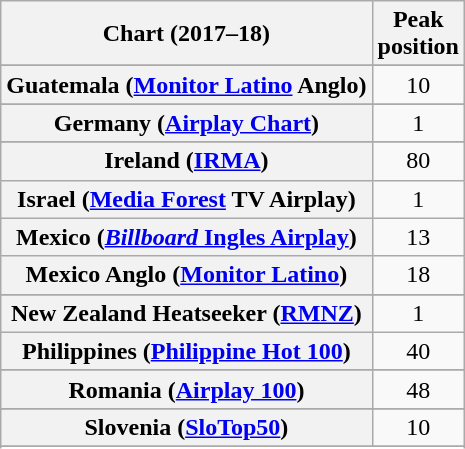<table class="wikitable sortable plainrowheaders" style="text-align:center">
<tr>
<th scope="col">Chart (2017–18)</th>
<th scope="col">Peak<br>position</th>
</tr>
<tr>
</tr>
<tr>
</tr>
<tr>
</tr>
<tr>
</tr>
<tr>
</tr>
<tr>
</tr>
<tr>
</tr>
<tr>
</tr>
<tr>
</tr>
<tr>
</tr>
<tr>
</tr>
<tr>
</tr>
<tr>
<th scope="row">Guatemala (<a href='#'>Monitor Latino</a> Anglo)</th>
<td>10</td>
</tr>
<tr>
</tr>
<tr>
<th scope="row">Germany (<a href='#'>Airplay Chart</a>)</th>
<td>1</td>
</tr>
<tr>
</tr>
<tr>
</tr>
<tr>
<th scope="row">Ireland (<a href='#'>IRMA</a>)</th>
<td>80</td>
</tr>
<tr>
<th scope="row">Israel (<a href='#'>Media Forest</a> TV Airplay)</th>
<td>1</td>
</tr>
<tr>
<th scope="row">Mexico (<a href='#'><em>Billboard</em> Ingles Airplay</a>)</th>
<td style="text-align:center;">13</td>
</tr>
<tr>
<th scope="row">Mexico Anglo (<a href='#'>Monitor Latino</a>)</th>
<td>18</td>
</tr>
<tr>
</tr>
<tr>
</tr>
<tr>
<th scope="row">New Zealand Heatseeker (<a href='#'>RMNZ</a>)</th>
<td>1</td>
</tr>
<tr>
<th scope="row">Philippines (<a href='#'>Philippine Hot 100</a>)</th>
<td>40</td>
</tr>
<tr>
</tr>
<tr>
<th scope="row">Romania (<a href='#'>Airplay 100</a>)</th>
<td>48</td>
</tr>
<tr>
</tr>
<tr>
</tr>
<tr>
<th scope="row">Slovenia (<a href='#'>SloTop50</a>)</th>
<td>10</td>
</tr>
<tr>
</tr>
<tr>
</tr>
<tr>
</tr>
<tr>
</tr>
<tr>
</tr>
<tr>
</tr>
<tr>
</tr>
</table>
